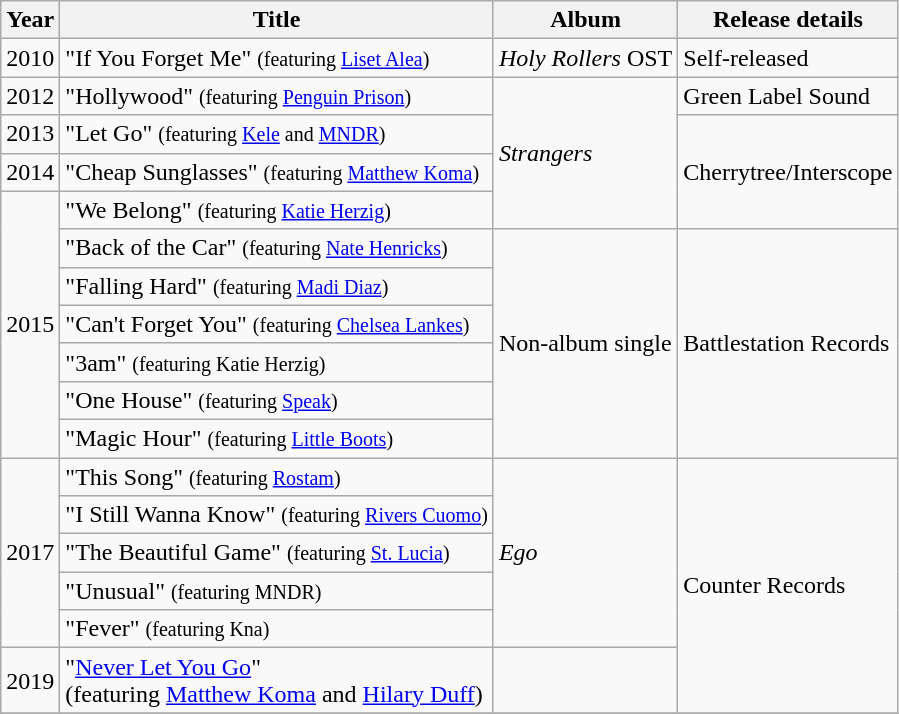<table class="wikitable">
<tr>
<th>Year</th>
<th>Title</th>
<th>Album</th>
<th>Release details</th>
</tr>
<tr>
<td style="text-align:center;">2010</td>
<td>"If You Forget Me" <small>(featuring <a href='#'>Liset Alea</a>)</small></td>
<td><em>Holy Rollers</em> OST</td>
<td>Self-released</td>
</tr>
<tr>
<td style="text-align:center;">2012</td>
<td>"Hollywood" <small>(featuring <a href='#'>Penguin Prison</a>)</small></td>
<td rowspan="4"><em>Strangers</em></td>
<td>Green Label Sound</td>
</tr>
<tr>
<td style="text-align:center;">2013</td>
<td>"Let Go" <small>(featuring <a href='#'>Kele</a> and <a href='#'>MNDR</a>)</small></td>
<td rowspan="3">Cherrytree/Interscope</td>
</tr>
<tr>
<td style="text-align:center;">2014</td>
<td>"Cheap Sunglasses" <small>(featuring <a href='#'>Matthew Koma</a>)</small></td>
</tr>
<tr>
<td style="text-align:center;" rowspan="7">2015</td>
<td>"We Belong" <small> (featuring <a href='#'>Katie Herzig</a>)</small></td>
</tr>
<tr>
<td>"Back of the Car" <small> (featuring <a href='#'>Nate Henricks</a>)</small></td>
<td rowspan="6">Non-album single</td>
<td rowspan="6">Battlestation Records</td>
</tr>
<tr>
<td>"Falling Hard" <small> (featuring <a href='#'>Madi Diaz</a>)</small></td>
</tr>
<tr>
<td>"Can't Forget You" <small> (featuring <a href='#'>Chelsea Lankes</a>)</small></td>
</tr>
<tr>
<td>"3am" <small> (featuring Katie Herzig)</small></td>
</tr>
<tr>
<td>"One House" <small> (featuring <a href='#'>Speak</a>)</small></td>
</tr>
<tr>
<td>"Magic Hour" <small> (featuring <a href='#'>Little Boots</a>)</small></td>
</tr>
<tr>
<td style="text-align:center;" rowspan="5">2017</td>
<td>"This Song" <small> (featuring <a href='#'>Rostam</a>)</small></td>
<td rowspan="5"><em>Ego</em></td>
<td rowspan="6">Counter Records</td>
</tr>
<tr>
<td>"I Still Wanna Know" <small> (featuring <a href='#'>Rivers Cuomo</a>)</small></td>
</tr>
<tr>
<td>"The Beautiful Game" <small> (featuring <a href='#'>St. Lucia</a>)</small></td>
</tr>
<tr>
<td>"Unusual" <small> (featuring MNDR)</small></td>
</tr>
<tr>
<td>"Fever" <small> (featuring Kna)</small></td>
</tr>
<tr>
<td>2019</td>
<td>"<a href='#'>Never Let You Go</a>"<br><span>(featuring <a href='#'>Matthew Koma</a> and <a href='#'>Hilary Duff</a>)</span></td>
<td></td>
</tr>
<tr>
</tr>
</table>
